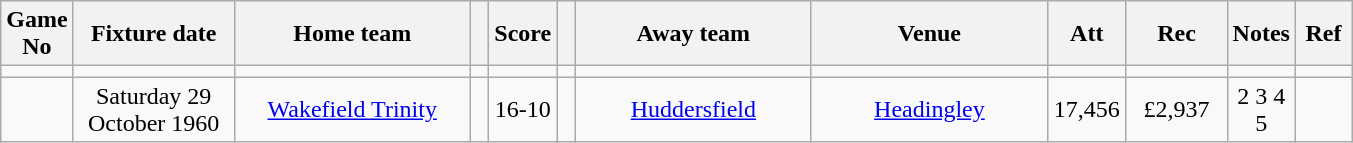<table class="wikitable" style="text-align:center;">
<tr>
<th width=20 abbr="No">Game No</th>
<th width=100 abbr="Date">Fixture date</th>
<th width=150 abbr="Home team">Home team</th>
<th width=5 abbr="space"></th>
<th width=20 abbr="Score">Score</th>
<th width=5 abbr="space"></th>
<th width=150 abbr="Away team">Away team</th>
<th width=150 abbr="Venue">Venue</th>
<th width=45 abbr="Att">Att</th>
<th width=60 abbr="Rec">Rec</th>
<th width=20 abbr="Notes">Notes</th>
<th width=30 abbr="Ref">Ref</th>
</tr>
<tr>
<td></td>
<td></td>
<td></td>
<td></td>
<td></td>
<td></td>
<td></td>
<td></td>
<td></td>
<td></td>
<td></td>
</tr>
<tr>
<td></td>
<td>Saturday 29 October 1960</td>
<td><a href='#'>Wakefield Trinity</a></td>
<td></td>
<td>16-10</td>
<td></td>
<td><a href='#'>Huddersfield</a></td>
<td><a href='#'>Headingley</a></td>
<td>17,456</td>
<td>£2,937</td>
<td>2 3 4 5</td>
<td></td>
</tr>
</table>
